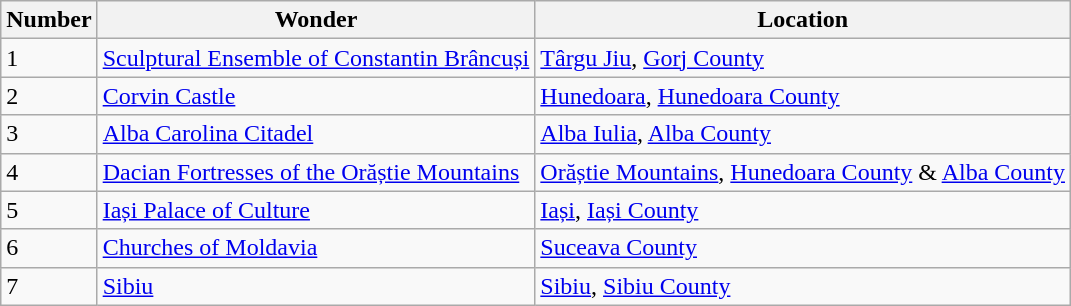<table class="wikitable">
<tr>
<th>Number</th>
<th>Wonder</th>
<th>Location</th>
</tr>
<tr>
<td>1</td>
<td><a href='#'>Sculptural Ensemble of Constantin Brâncuși</a></td>
<td><a href='#'>Târgu Jiu</a>, <a href='#'>Gorj County</a></td>
</tr>
<tr>
<td>2</td>
<td><a href='#'>Corvin Castle</a></td>
<td><a href='#'>Hunedoara</a>, <a href='#'>Hunedoara County</a></td>
</tr>
<tr>
<td>3</td>
<td><a href='#'>Alba Carolina Citadel</a></td>
<td><a href='#'>Alba Iulia</a>, <a href='#'>Alba County</a></td>
</tr>
<tr>
<td>4</td>
<td><a href='#'>Dacian Fortresses of the Orăștie Mountains</a></td>
<td><a href='#'>Orăștie Mountains</a>, <a href='#'>Hunedoara County</a> & <a href='#'>Alba County</a></td>
</tr>
<tr>
<td>5</td>
<td><a href='#'>Iași Palace of Culture</a></td>
<td><a href='#'>Iași</a>, <a href='#'>Iași County</a></td>
</tr>
<tr>
<td>6</td>
<td><a href='#'>Churches of Moldavia</a></td>
<td><a href='#'>Suceava County</a></td>
</tr>
<tr>
<td>7</td>
<td><a href='#'>Sibiu</a></td>
<td><a href='#'>Sibiu</a>, <a href='#'>Sibiu County</a></td>
</tr>
</table>
